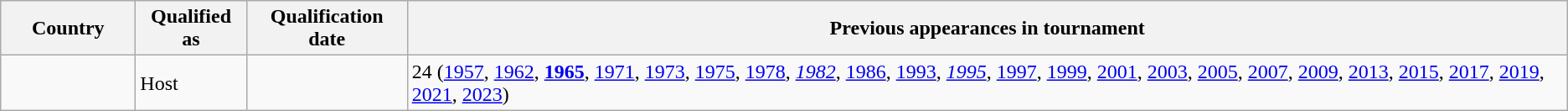<table class="wikitable sortable">
<tr>
<th style="width: 100px;">Country</th>
<th class="unsortable">Qualified as</th>
<th>Qualification date</th>
<th class="unsortable">Previous appearances in tournament</th>
</tr>
<tr>
<td></td>
<td>Host</td>
<td></td>
<td>24 (<a href='#'>1957</a>, <a href='#'>1962</a>, <strong><a href='#'>1965</a></strong>, <a href='#'>1971</a>, <a href='#'>1973</a>, <a href='#'>1975</a>, <a href='#'>1978</a>, <em><a href='#'>1982</a></em>, <a href='#'>1986</a>, <a href='#'>1993</a>, <em><a href='#'>1995</a></em>, <a href='#'>1997</a>, <a href='#'>1999</a>, <a href='#'>2001</a>, <a href='#'>2003</a>, <a href='#'>2005</a>, <a href='#'>2007</a>, <a href='#'>2009</a>, <a href='#'>2013</a>, <a href='#'>2015</a>, <a href='#'>2017</a>, <a href='#'>2019</a>, <a href='#'>2021</a>, <a href='#'>2023</a>)</td>
</tr>
</table>
